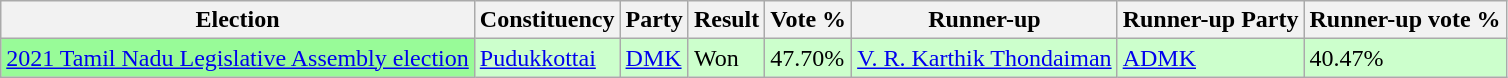<table class="wikitable">
<tr>
<th>Election</th>
<th>Constituency</th>
<th>Party</th>
<th>Result</th>
<th>Vote %</th>
<th>Runner-up</th>
<th>Runner-up Party</th>
<th>Runner-up vote %</th>
</tr>
<tr style="background:#cfc;">
<td bgcolor=#98FB98><a href='#'>2021 Tamil Nadu Legislative Assembly election</a></td>
<td><a href='#'>Pudukkottai</a></td>
<td><a href='#'>DMK</a></td>
<td>Won</td>
<td>47.70%</td>
<td><a href='#'>V. R. Karthik Thondaiman</a></td>
<td><a href='#'>ADMK</a></td>
<td>40.47%</td>
</tr>
</table>
